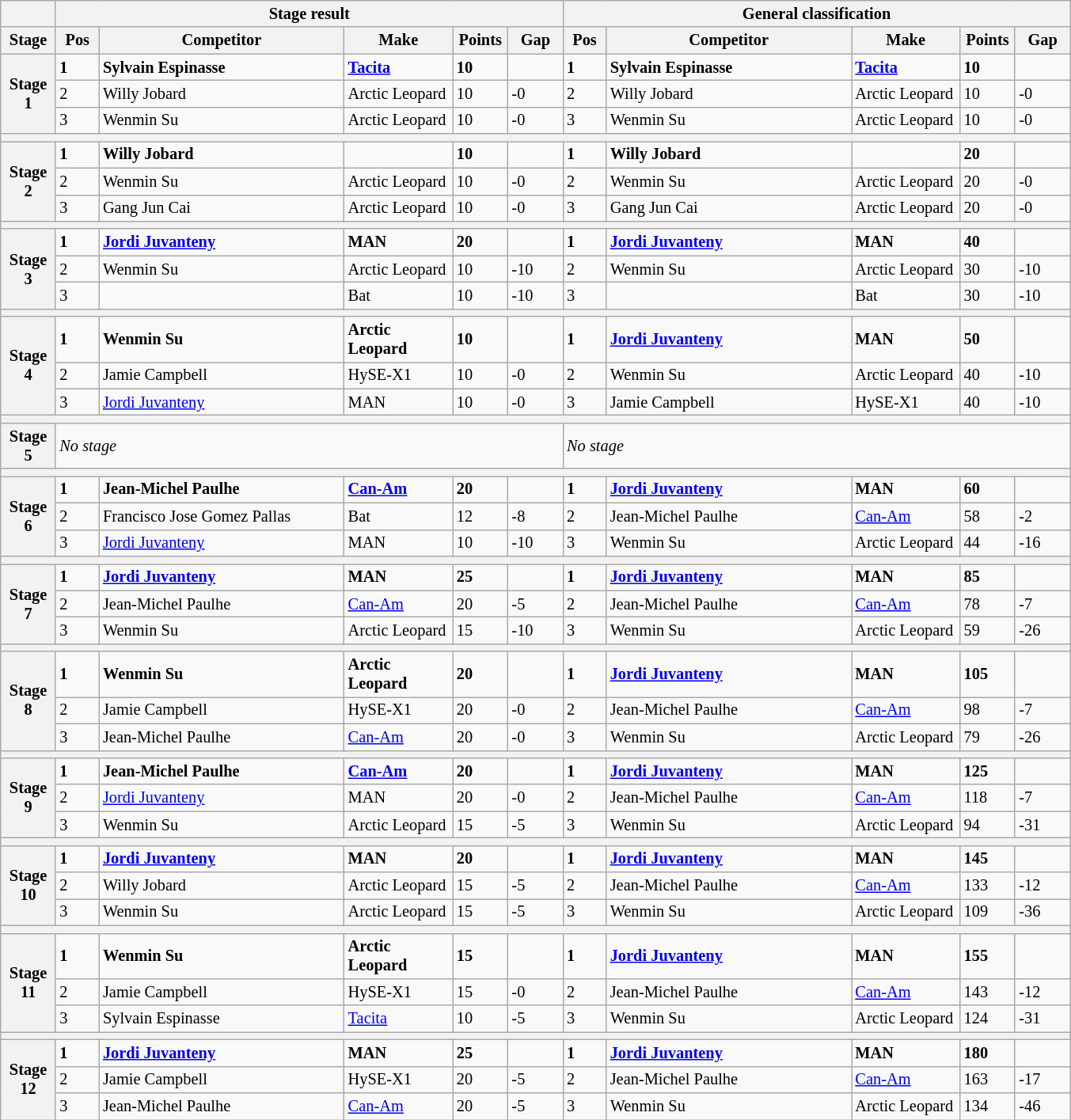<table class="wikitable" style="font-size:85%;">
<tr>
<th></th>
<th colspan="5">Stage result</th>
<th colspan="5">General classification</th>
</tr>
<tr>
<th width="40px">Stage</th>
<th width="30px">Pos</th>
<th width="200px">Competitor</th>
<th width="85px">Make</th>
<th width="40px">Points</th>
<th width="40px">Gap</th>
<th width="30px">Pos</th>
<th width="200px">Competitor</th>
<th width="85px">Make</th>
<th width="40px">Points</th>
<th width="40px">Gap</th>
</tr>
<tr>
<th rowspan="3">Stage 1</th>
<td><strong>1</strong></td>
<td><strong> Sylvain Espinasse</strong></td>
<td><a href='#'><strong>Tacita</strong></a></td>
<td><strong>10</strong></td>
<td></td>
<td><strong>1</strong></td>
<td><strong> Sylvain Espinasse</strong></td>
<td><a href='#'><strong>Tacita</strong></a></td>
<td><strong>10</strong></td>
<td></td>
</tr>
<tr>
<td>2</td>
<td> Willy Jobard</td>
<td>Arctic Leopard</td>
<td>10</td>
<td>-0</td>
<td>2</td>
<td> Willy Jobard</td>
<td>Arctic Leopard</td>
<td>10</td>
<td>-0</td>
</tr>
<tr>
<td>3</td>
<td> Wenmin Su</td>
<td>Arctic Leopard</td>
<td>10</td>
<td>-0</td>
<td>3</td>
<td> Wenmin Su</td>
<td>Arctic Leopard</td>
<td>10</td>
<td>-0</td>
</tr>
<tr>
<th colspan="11"></th>
</tr>
<tr>
<th rowspan="3">Stage 2</th>
<td><strong>1</strong></td>
<td><strong> Willy Jobard</strong></td>
<td></td>
<td><strong>10</strong></td>
<td></td>
<td><strong>1</strong></td>
<td><strong> Willy Jobard</strong></td>
<td></td>
<td><strong>20</strong></td>
<td></td>
</tr>
<tr>
<td>2</td>
<td> Wenmin Su</td>
<td>Arctic Leopard</td>
<td>10</td>
<td>-0</td>
<td>2</td>
<td> Wenmin Su</td>
<td>Arctic Leopard</td>
<td>20</td>
<td>-0</td>
</tr>
<tr>
<td>3</td>
<td> Gang Jun Cai</td>
<td>Arctic Leopard</td>
<td>10</td>
<td>-0</td>
<td>3</td>
<td> Gang Jun Cai</td>
<td>Arctic Leopard</td>
<td>20</td>
<td>-0</td>
</tr>
<tr>
<th colspan="11"></th>
</tr>
<tr>
<th rowspan="3">Stage 3</th>
<td><strong>1</strong></td>
<td><strong> <a href='#'>Jordi Juvanteny</a></strong></td>
<td><strong>MAN</strong></td>
<td><strong>20</strong></td>
<td></td>
<td><strong>1</strong></td>
<td><strong> <a href='#'>Jordi Juvanteny</a></strong></td>
<td><strong>MAN</strong></td>
<td><strong>40</strong></td>
<td></td>
</tr>
<tr>
<td>2</td>
<td> Wenmin Su</td>
<td>Arctic Leopard</td>
<td>10</td>
<td>-10</td>
<td>2</td>
<td> Wenmin Su</td>
<td>Arctic Leopard</td>
<td>30</td>
<td>-10</td>
</tr>
<tr>
<td>3</td>
<td></td>
<td>Bat</td>
<td>10</td>
<td>-10</td>
<td>3</td>
<td></td>
<td>Bat</td>
<td>30</td>
<td>-10</td>
</tr>
<tr>
<th colspan="11"></th>
</tr>
<tr>
<th rowspan="3">Stage 4</th>
<td><strong>1</strong></td>
<td><strong> Wenmin Su</strong></td>
<td><strong>Arctic Leopard</strong></td>
<td><strong>10</strong></td>
<td></td>
<td><strong>1</strong></td>
<td><strong> <a href='#'>Jordi Juvanteny</a></strong></td>
<td><strong>MAN</strong></td>
<td><strong>50</strong></td>
<td></td>
</tr>
<tr>
<td>2</td>
<td> Jamie Campbell</td>
<td>HySE-X1</td>
<td>10</td>
<td>-0</td>
<td>2</td>
<td> Wenmin Su</td>
<td>Arctic Leopard</td>
<td>40</td>
<td>-10</td>
</tr>
<tr>
<td>3</td>
<td> <a href='#'>Jordi Juvanteny</a></td>
<td>MAN</td>
<td>10</td>
<td>-0</td>
<td>3</td>
<td> Jamie Campbell</td>
<td>HySE-X1</td>
<td>40</td>
<td>-10</td>
</tr>
<tr>
<th colspan="11"></th>
</tr>
<tr>
<th>Stage 5</th>
<td colspan="5"><em>No stage</em></td>
<td colspan="5"><em>No stage</em></td>
</tr>
<tr>
<th colspan="11"></th>
</tr>
<tr>
<th rowspan="3">Stage 6</th>
<td><strong>1</strong></td>
<td><strong> Jean-Michel Paulhe</strong></td>
<td><strong><a href='#'>Can-Am</a></strong></td>
<td><strong>20</strong></td>
<td></td>
<td><strong>1</strong></td>
<td><strong> <a href='#'>Jordi Juvanteny</a></strong></td>
<td><strong>MAN</strong></td>
<td><strong>60</strong></td>
<td></td>
</tr>
<tr>
<td>2</td>
<td> Francisco Jose Gomez Pallas</td>
<td>Bat</td>
<td>12</td>
<td>-8</td>
<td>2</td>
<td> Jean-Michel Paulhe</td>
<td><a href='#'>Can-Am</a></td>
<td>58</td>
<td>-2</td>
</tr>
<tr>
<td>3</td>
<td> <a href='#'>Jordi Juvanteny</a></td>
<td>MAN</td>
<td>10</td>
<td>-10</td>
<td>3</td>
<td> Wenmin Su</td>
<td>Arctic Leopard</td>
<td>44</td>
<td>-16</td>
</tr>
<tr>
<th colspan="11"></th>
</tr>
<tr>
<th rowspan="3">Stage 7</th>
<td><strong>1</strong></td>
<td><strong> <a href='#'>Jordi Juvanteny</a></strong></td>
<td><strong>MAN</strong></td>
<td><strong>25</strong></td>
<td></td>
<td><strong>1</strong></td>
<td><strong> <a href='#'>Jordi Juvanteny</a></strong></td>
<td><strong>MAN</strong></td>
<td><strong>85</strong></td>
<td></td>
</tr>
<tr>
<td>2</td>
<td> Jean-Michel Paulhe</td>
<td><a href='#'>Can-Am</a></td>
<td>20</td>
<td>-5</td>
<td>2</td>
<td> Jean-Michel Paulhe</td>
<td><a href='#'>Can-Am</a></td>
<td>78</td>
<td>-7</td>
</tr>
<tr>
<td>3</td>
<td> Wenmin Su</td>
<td>Arctic Leopard</td>
<td>15</td>
<td>-10</td>
<td>3</td>
<td> Wenmin Su</td>
<td>Arctic Leopard</td>
<td>59</td>
<td>-26</td>
</tr>
<tr>
<th colspan="11"></th>
</tr>
<tr>
<th rowspan="3">Stage 8</th>
<td><strong>1</strong></td>
<td><strong> Wenmin Su</strong></td>
<td><strong>Arctic Leopard</strong></td>
<td><strong>20</strong></td>
<td></td>
<td><strong>1</strong></td>
<td><strong> <a href='#'>Jordi Juvanteny</a></strong></td>
<td><strong>MAN</strong></td>
<td><strong>105</strong></td>
<td></td>
</tr>
<tr>
<td>2</td>
<td> Jamie Campbell</td>
<td>HySE-X1</td>
<td>20</td>
<td>-0</td>
<td>2</td>
<td> Jean-Michel Paulhe</td>
<td><a href='#'>Can-Am</a></td>
<td>98</td>
<td>-7</td>
</tr>
<tr>
<td>3</td>
<td> Jean-Michel Paulhe</td>
<td><a href='#'>Can-Am</a></td>
<td>20</td>
<td>-0</td>
<td>3</td>
<td> Wenmin Su</td>
<td>Arctic Leopard</td>
<td>79</td>
<td>-26</td>
</tr>
<tr>
<th colspan="11"></th>
</tr>
<tr>
<th rowspan="3">Stage 9</th>
<td><strong>1</strong></td>
<td><strong> Jean-Michel Paulhe</strong></td>
<td><strong><a href='#'>Can-Am</a></strong></td>
<td><strong>20</strong></td>
<td></td>
<td><strong>1</strong></td>
<td><strong> <a href='#'>Jordi Juvanteny</a></strong></td>
<td><strong>MAN</strong></td>
<td><strong>125</strong></td>
<td></td>
</tr>
<tr>
<td>2</td>
<td> <a href='#'>Jordi Juvanteny</a></td>
<td>MAN</td>
<td>20</td>
<td>-0</td>
<td>2</td>
<td> Jean-Michel Paulhe</td>
<td><a href='#'>Can-Am</a></td>
<td>118</td>
<td>-7</td>
</tr>
<tr>
<td>3</td>
<td> Wenmin Su</td>
<td>Arctic Leopard</td>
<td>15</td>
<td>-5</td>
<td>3</td>
<td> Wenmin Su</td>
<td>Arctic Leopard</td>
<td>94</td>
<td>-31</td>
</tr>
<tr>
<th colspan="11"></th>
</tr>
<tr>
<th rowspan="3">Stage 10</th>
<td><strong>1</strong></td>
<td><strong> <a href='#'>Jordi Juvanteny</a></strong></td>
<td><strong>MAN</strong></td>
<td><strong>20</strong></td>
<td></td>
<td><strong>1</strong></td>
<td><strong> <a href='#'>Jordi Juvanteny</a></strong></td>
<td><strong>MAN</strong></td>
<td><strong>145</strong></td>
<td></td>
</tr>
<tr>
<td>2</td>
<td> Willy Jobard</td>
<td>Arctic Leopard</td>
<td>15</td>
<td>-5</td>
<td>2</td>
<td> Jean-Michel Paulhe</td>
<td><a href='#'>Can-Am</a></td>
<td>133</td>
<td>-12</td>
</tr>
<tr>
<td>3</td>
<td> Wenmin Su</td>
<td>Arctic Leopard</td>
<td>15</td>
<td>-5</td>
<td>3</td>
<td> Wenmin Su</td>
<td>Arctic Leopard</td>
<td>109</td>
<td>-36</td>
</tr>
<tr>
<th colspan="11"></th>
</tr>
<tr>
<th rowspan="3">Stage 11</th>
<td><strong>1</strong></td>
<td><strong> Wenmin Su</strong></td>
<td><strong>Arctic Leopard</strong></td>
<td><strong>15</strong></td>
<td></td>
<td><strong>1</strong></td>
<td><strong> <a href='#'>Jordi Juvanteny</a></strong></td>
<td><strong>MAN</strong></td>
<td><strong>155</strong></td>
<td></td>
</tr>
<tr>
<td>2</td>
<td> Jamie Campbell</td>
<td>HySE-X1</td>
<td>15</td>
<td>-0</td>
<td>2</td>
<td> Jean-Michel Paulhe</td>
<td><a href='#'>Can-Am</a></td>
<td>143</td>
<td>-12</td>
</tr>
<tr>
<td>3</td>
<td> Sylvain Espinasse</td>
<td><a href='#'>Tacita</a></td>
<td>10</td>
<td>-5</td>
<td>3</td>
<td> Wenmin Su</td>
<td>Arctic Leopard</td>
<td>124</td>
<td>-31</td>
</tr>
<tr>
<th colspan="11"></th>
</tr>
<tr>
<th rowspan="3">Stage 12</th>
<td><strong>1</strong></td>
<td><strong> <a href='#'>Jordi Juvanteny</a></strong></td>
<td><strong>MAN</strong></td>
<td><strong>25</strong></td>
<td></td>
<td><strong>1</strong></td>
<td><strong> <a href='#'>Jordi Juvanteny</a></strong></td>
<td><strong>MAN</strong></td>
<td><strong>180</strong></td>
<td></td>
</tr>
<tr>
<td>2</td>
<td> Jamie Campbell</td>
<td>HySE-X1</td>
<td>20</td>
<td>-5</td>
<td>2</td>
<td> Jean-Michel Paulhe</td>
<td><a href='#'>Can-Am</a></td>
<td>163</td>
<td>-17</td>
</tr>
<tr>
<td>3</td>
<td> Jean-Michel Paulhe</td>
<td><a href='#'>Can-Am</a></td>
<td>20</td>
<td>-5</td>
<td>3</td>
<td> Wenmin Su</td>
<td>Arctic Leopard</td>
<td>134</td>
<td>-46</td>
</tr>
</table>
